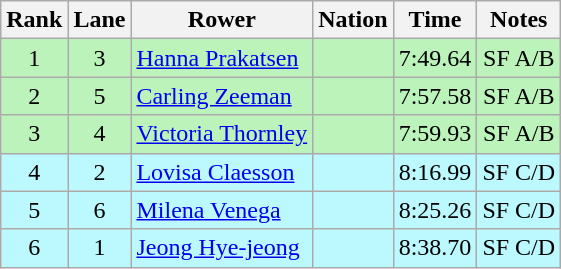<table class="wikitable sortable" style="text-align:center">
<tr>
<th>Rank</th>
<th>Lane</th>
<th>Rower</th>
<th>Nation</th>
<th>Time</th>
<th>Notes</th>
</tr>
<tr bgcolor=bbf3bb>
<td>1</td>
<td>3</td>
<td align=left><a href='#'>Hanna Prakatsen</a></td>
<td align=left></td>
<td>7:49.64</td>
<td>SF A/B</td>
</tr>
<tr bgcolor=bbf3bb>
<td>2</td>
<td>5</td>
<td align="left"><a href='#'>Carling Zeeman</a></td>
<td align="left"></td>
<td>7:57.58</td>
<td>SF A/B</td>
</tr>
<tr bgcolor=bbf3bb>
<td>3</td>
<td>4</td>
<td align=left><a href='#'>Victoria Thornley</a></td>
<td align=left></td>
<td>7:59.93</td>
<td>SF A/B</td>
</tr>
<tr bgcolor=bbf9ff>
<td>4</td>
<td>2</td>
<td align=left><a href='#'>Lovisa Claesson</a></td>
<td align=left></td>
<td>8:16.99</td>
<td>SF C/D</td>
</tr>
<tr bgcolor=bbf9ff>
<td>5</td>
<td>6</td>
<td align=left><a href='#'>Milena Venega</a></td>
<td align=left></td>
<td>8:25.26</td>
<td>SF C/D</td>
</tr>
<tr bgcolor=bbf9ff>
<td>6</td>
<td>1</td>
<td align=left><a href='#'>Jeong Hye-jeong</a></td>
<td align=left></td>
<td>8:38.70</td>
<td>SF C/D</td>
</tr>
</table>
